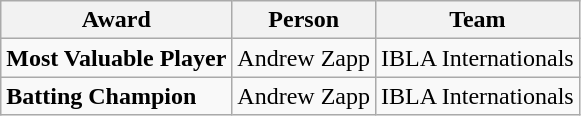<table class="wikitable">
<tr>
<th>Award</th>
<th>Person</th>
<th>Team</th>
</tr>
<tr>
<td><strong>Most Valuable Player</strong></td>
<td>Andrew Zapp</td>
<td>IBLA Internationals</td>
</tr>
<tr>
<td><strong>Batting Champion</strong></td>
<td>Andrew Zapp</td>
<td>IBLA Internationals</td>
</tr>
</table>
